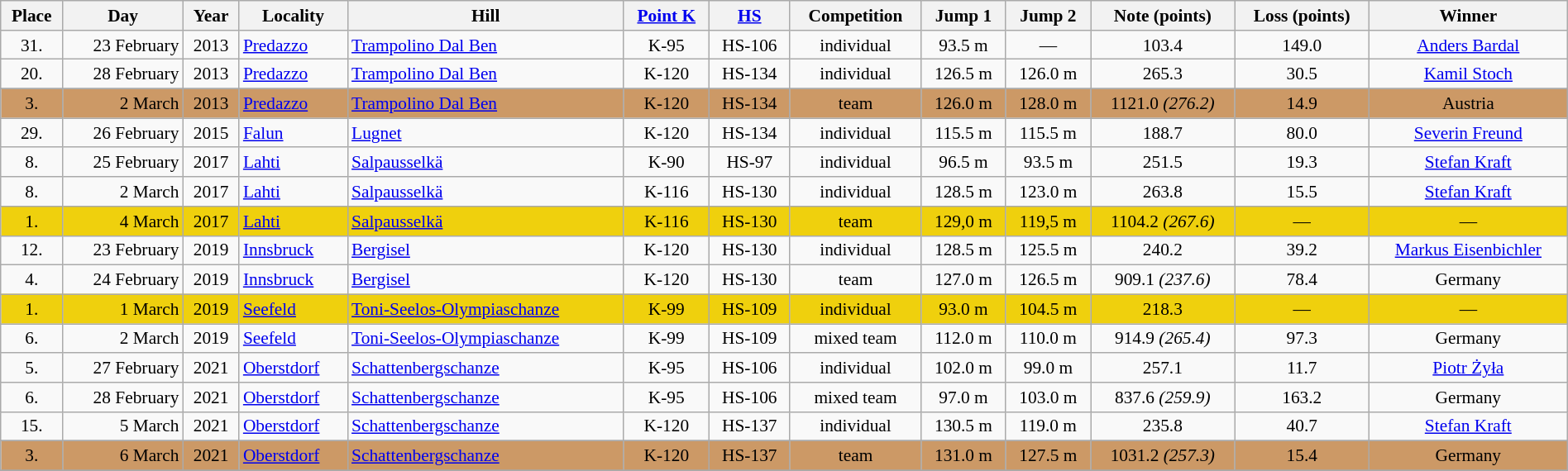<table width=100% class=wikitable style="font-size: 89%; text-align:center">
<tr>
<th>Place</th>
<th>Day</th>
<th>Year</th>
<th>Locality</th>
<th>Hill</th>
<th><a href='#'>Point K</a></th>
<th><a href='#'>HS</a></th>
<th>Competition</th>
<th>Jump 1</th>
<th>Jump 2</th>
<th>Note (points)</th>
<th>Loss (points)</th>
<th>Winner</th>
</tr>
<tr>
<td>31.</td>
<td align=right>23 February</td>
<td>2013</td>
<td align=left><a href='#'>Predazzo</a></td>
<td align=left><a href='#'>Trampolino Dal Ben</a></td>
<td>K-95</td>
<td>HS-106</td>
<td>individual</td>
<td>93.5 m</td>
<td>—</td>
<td>103.4</td>
<td>149.0</td>
<td><a href='#'>Anders Bardal</a></td>
</tr>
<tr>
<td>20.</td>
<td align=right>28 February</td>
<td>2013</td>
<td align=left><a href='#'>Predazzo</a></td>
<td align=left><a href='#'>Trampolino Dal Ben</a></td>
<td>K-120</td>
<td>HS-134</td>
<td>individual</td>
<td>126.5 m</td>
<td>126.0 m</td>
<td>265.3</td>
<td>30.5</td>
<td><a href='#'>Kamil Stoch</a></td>
</tr>
<tr>
</tr>
<tr bgcolor=CC9966>
<td>3. </td>
<td align=right>2 March</td>
<td>2013</td>
<td align=left><a href='#'>Predazzo</a></td>
<td align=left><a href='#'>Trampolino Dal Ben</a></td>
<td>K-120</td>
<td>HS-134</td>
<td>team</td>
<td>126.0 m</td>
<td>128.0 m</td>
<td>1121.0 <em>(276.2)</em></td>
<td>14.9</td>
<td>Austria</td>
</tr>
<tr>
<td>29.</td>
<td align=right>26 February</td>
<td>2015</td>
<td align=left><a href='#'>Falun</a></td>
<td align=left><a href='#'>Lugnet</a></td>
<td>K-120</td>
<td>HS-134</td>
<td>individual</td>
<td>115.5 m</td>
<td>115.5 m</td>
<td>188.7</td>
<td>80.0</td>
<td><a href='#'>Severin Freund</a></td>
</tr>
<tr>
<td>8.</td>
<td align=right>25 February</td>
<td>2017</td>
<td align=left><a href='#'>Lahti</a></td>
<td align=left><a href='#'>Salpausselkä</a></td>
<td>K-90</td>
<td>HS-97</td>
<td>individual</td>
<td>96.5 m</td>
<td>93.5 m</td>
<td>251.5</td>
<td>19.3</td>
<td><a href='#'>Stefan Kraft</a></td>
</tr>
<tr>
<td>8.</td>
<td align=right>2 March</td>
<td>2017</td>
<td align=left><a href='#'>Lahti</a></td>
<td align=left><a href='#'>Salpausselkä</a></td>
<td>K-116</td>
<td>HS-130</td>
<td>individual</td>
<td>128.5 m</td>
<td>123.0 m</td>
<td>263.8</td>
<td>15.5</td>
<td><a href='#'>Stefan Kraft</a></td>
</tr>
<tr bgcolor=EFD00D>
<td>1. </td>
<td align=right>4 March</td>
<td>2017</td>
<td align=left><a href='#'>Lahti</a></td>
<td align=left><a href='#'>Salpausselkä</a></td>
<td>K-116</td>
<td>HS-130</td>
<td>team</td>
<td>129,0 m</td>
<td>119,5 m</td>
<td>1104.2 <em>(267.6)</em></td>
<td>—</td>
<td>—</td>
</tr>
<tr>
<td>12.</td>
<td align=right>23 February</td>
<td>2019</td>
<td align=left><a href='#'>Innsbruck</a></td>
<td align=left><a href='#'>Bergisel</a></td>
<td>K-120</td>
<td>HS-130</td>
<td>individual</td>
<td>128.5 m</td>
<td>125.5 m</td>
<td>240.2</td>
<td>39.2</td>
<td><a href='#'>Markus Eisenbichler</a></td>
</tr>
<tr>
<td>4.</td>
<td align=right>24 February</td>
<td>2019</td>
<td align=left><a href='#'>Innsbruck</a></td>
<td align=left><a href='#'>Bergisel</a></td>
<td>K-120</td>
<td>HS-130</td>
<td>team</td>
<td>127.0 m</td>
<td>126.5 m</td>
<td>909.1 <em>(237.6)</em></td>
<td>78.4</td>
<td>Germany</td>
</tr>
<tr bgcolor=EFD00D>
<td>1. </td>
<td align=right>1 March</td>
<td>2019</td>
<td align=left><a href='#'>Seefeld</a></td>
<td align=left><a href='#'>Toni-Seelos-Olympiaschanze</a></td>
<td>K-99</td>
<td>HS-109</td>
<td>individual</td>
<td>93.0 m</td>
<td>104.5 m</td>
<td>218.3</td>
<td>—</td>
<td>—</td>
</tr>
<tr>
<td>6.</td>
<td align=right>2 March</td>
<td>2019</td>
<td align=left><a href='#'>Seefeld</a></td>
<td align=left><a href='#'>Toni-Seelos-Olympiaschanze</a></td>
<td>K-99</td>
<td>HS-109</td>
<td>mixed team</td>
<td>112.0 m</td>
<td>110.0 m</td>
<td>914.9 <em>(265.4)</em></td>
<td>97.3</td>
<td>Germany</td>
</tr>
<tr>
<td>5.</td>
<td align=right>27 February</td>
<td>2021</td>
<td align=left><a href='#'>Oberstdorf</a></td>
<td align=left><a href='#'>Schattenbergschanze</a></td>
<td>K-95</td>
<td>HS-106</td>
<td>individual</td>
<td>102.0 m</td>
<td>99.0 m</td>
<td>257.1</td>
<td>11.7</td>
<td><a href='#'>Piotr Żyła</a></td>
</tr>
<tr>
<td>6.</td>
<td align=right>28 February</td>
<td>2021</td>
<td align=left><a href='#'>Oberstdorf</a></td>
<td align=left><a href='#'>Schattenbergschanze</a></td>
<td>K-95</td>
<td>HS-106</td>
<td>mixed team</td>
<td>97.0 m</td>
<td>103.0 m</td>
<td>837.6 <em>(259.9)</em></td>
<td>163.2</td>
<td>Germany</td>
</tr>
<tr>
<td>15.</td>
<td align=right>5 March</td>
<td>2021</td>
<td align=left><a href='#'>Oberstdorf</a></td>
<td align=left><a href='#'>Schattenbergschanze</a></td>
<td>K-120</td>
<td>HS-137</td>
<td>individual</td>
<td>130.5 m</td>
<td>119.0 m</td>
<td>235.8</td>
<td>40.7</td>
<td><a href='#'>Stefan Kraft</a></td>
</tr>
<tr>
</tr>
<tr bgcolor=CC9966>
<td>3. </td>
<td align=right>6 March</td>
<td>2021</td>
<td align=left><a href='#'>Oberstdorf</a></td>
<td align=left><a href='#'>Schattenbergschanze</a></td>
<td>K-120</td>
<td>HS-137</td>
<td>team</td>
<td>131.0 m</td>
<td>127.5 m</td>
<td>1031.2 <em>(257.3)</em></td>
<td>15.4</td>
<td>Germany</td>
</tr>
<tr>
</tr>
</table>
